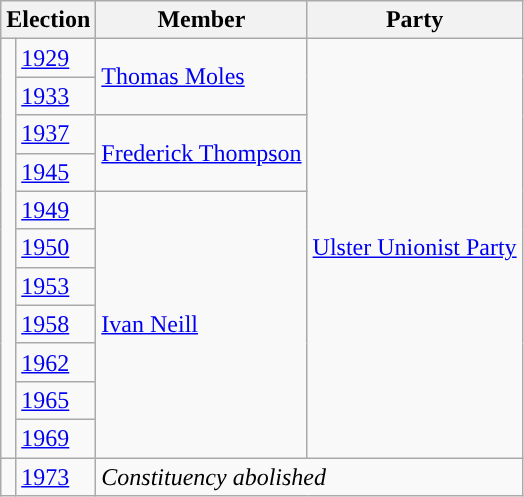<table class="wikitable">
<tr>
<th colspan="2">Election</th>
<th>Member</th>
<th>Party</th>
</tr>
<tr>
<td rowspan="11" style="background-color: "></td>
<td><a href='#'>1929</a></td>
<td rowspan="2"><a href='#'>Thomas Moles</a></td>
<td rowspan="11"><a href='#'>Ulster Unionist Party</a></td>
</tr>
<tr>
<td><a href='#'>1933</a></td>
</tr>
<tr>
<td><a href='#'>1937</a></td>
<td rowspan="2"><a href='#'>Frederick Thompson</a></td>
</tr>
<tr>
<td><a href='#'>1945</a></td>
</tr>
<tr>
<td><a href='#'>1949</a></td>
<td rowspan="7"><a href='#'>Ivan Neill</a></td>
</tr>
<tr>
<td><a href='#'>1950</a></td>
</tr>
<tr>
<td><a href='#'>1953</a></td>
</tr>
<tr>
<td><a href='#'>1958</a></td>
</tr>
<tr>
<td><a href='#'>1962</a></td>
</tr>
<tr>
<td><a href='#'>1965</a></td>
</tr>
<tr>
<td><a href='#'>1969</a></td>
</tr>
<tr>
<td></td>
<td><a href='#'>1973</a></td>
<td colspan="3"><em>Constituency abolished</em></td>
</tr>
</table>
